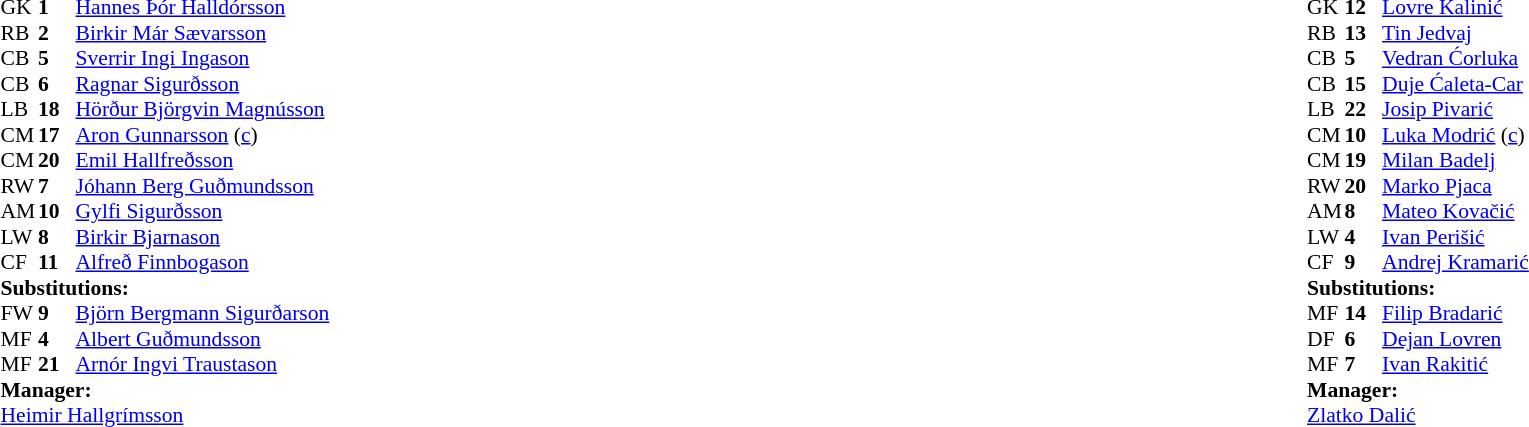<table width="100%">
<tr>
<td valign="top" width="40%"><br><table style="font-size:90%" cellspacing="0" cellpadding="0">
<tr>
<th width=25></th>
<th width=25></th>
</tr>
<tr>
<td>GK</td>
<td><strong>1</strong></td>
<td><a href='#'>Hannes Þór Halldórsson</a></td>
</tr>
<tr>
<td>RB</td>
<td><strong>2</strong></td>
<td><a href='#'>Birkir Már Sævarsson</a></td>
<td></td>
</tr>
<tr>
<td>CB</td>
<td><strong>5</strong></td>
<td><a href='#'>Sverrir Ingi Ingason</a></td>
</tr>
<tr>
<td>CB</td>
<td><strong>6</strong></td>
<td><a href='#'>Ragnar Sigurðsson</a></td>
<td></td>
<td></td>
</tr>
<tr>
<td>LB</td>
<td><strong>18</strong></td>
<td><a href='#'>Hörður Björgvin Magnússon</a></td>
</tr>
<tr>
<td>CM</td>
<td><strong>17</strong></td>
<td><a href='#'>Aron Gunnarsson</a> (<a href='#'>c</a>)</td>
</tr>
<tr>
<td>CM</td>
<td><strong>20</strong></td>
<td><a href='#'>Emil Hallfreðsson</a></td>
<td></td>
</tr>
<tr>
<td>RW</td>
<td><strong>7</strong></td>
<td><a href='#'>Jóhann Berg Guðmundsson</a></td>
</tr>
<tr>
<td>AM</td>
<td><strong>10</strong></td>
<td><a href='#'>Gylfi Sigurðsson</a></td>
</tr>
<tr>
<td>LW</td>
<td><strong>8</strong></td>
<td><a href='#'>Birkir Bjarnason</a></td>
<td></td>
<td></td>
</tr>
<tr>
<td>CF</td>
<td><strong>11</strong></td>
<td><a href='#'>Alfreð Finnbogason</a></td>
<td></td>
<td></td>
</tr>
<tr>
<td colspan=3><strong>Substitutions:</strong></td>
</tr>
<tr>
<td>FW</td>
<td><strong>9</strong></td>
<td><a href='#'>Björn Bergmann Sigurðarson</a></td>
<td></td>
<td></td>
</tr>
<tr>
<td>MF</td>
<td><strong>4</strong></td>
<td><a href='#'>Albert Guðmundsson</a></td>
<td></td>
<td></td>
</tr>
<tr>
<td>MF</td>
<td><strong>21</strong></td>
<td><a href='#'>Arnór Ingvi Traustason</a></td>
<td></td>
<td></td>
</tr>
<tr>
<td colspan=3><strong>Manager:</strong></td>
</tr>
<tr>
<td colspan=3><a href='#'>Heimir Hallgrímsson</a></td>
</tr>
</table>
</td>
<td valign="top"></td>
<td valign="top" width="50%"><br><table style="font-size:90%; margin:auto" cellspacing="0" cellpadding="0">
<tr>
<th width=25></th>
<th width=25></th>
</tr>
<tr>
<td>GK</td>
<td><strong>12</strong></td>
<td><a href='#'>Lovre Kalinić</a></td>
</tr>
<tr>
<td>RB</td>
<td><strong>13</strong></td>
<td><a href='#'>Tin Jedvaj</a></td>
<td></td>
</tr>
<tr>
<td>CB</td>
<td><strong>5</strong></td>
<td><a href='#'>Vedran Ćorluka</a></td>
</tr>
<tr>
<td>CB</td>
<td><strong>15</strong></td>
<td><a href='#'>Duje Ćaleta-Car</a></td>
</tr>
<tr>
<td>LB</td>
<td><strong>22</strong></td>
<td><a href='#'>Josip Pivarić</a></td>
</tr>
<tr>
<td>CM</td>
<td><strong>10</strong></td>
<td><a href='#'>Luka Modrić</a> (<a href='#'>c</a>)</td>
<td></td>
<td></td>
</tr>
<tr>
<td>CM</td>
<td><strong>19</strong></td>
<td><a href='#'>Milan Badelj</a></td>
</tr>
<tr>
<td>RW</td>
<td><strong>20</strong></td>
<td><a href='#'>Marko Pjaca</a></td>
<td></td>
<td></td>
</tr>
<tr>
<td>AM</td>
<td><strong>8</strong></td>
<td><a href='#'>Mateo Kovačić</a></td>
<td></td>
<td></td>
</tr>
<tr>
<td>LW</td>
<td><strong>4</strong></td>
<td><a href='#'>Ivan Perišić</a></td>
</tr>
<tr>
<td>CF</td>
<td><strong>9</strong></td>
<td><a href='#'>Andrej Kramarić</a></td>
</tr>
<tr>
<td colspan=3><strong>Substitutions:</strong></td>
</tr>
<tr>
<td>MF</td>
<td><strong>14</strong></td>
<td><a href='#'>Filip Bradarić</a></td>
<td></td>
<td></td>
</tr>
<tr>
<td>DF</td>
<td><strong>6</strong></td>
<td><a href='#'>Dejan Lovren</a></td>
<td></td>
<td></td>
</tr>
<tr>
<td>MF</td>
<td><strong>7</strong></td>
<td><a href='#'>Ivan Rakitić</a></td>
<td></td>
<td></td>
</tr>
<tr>
<td colspan=3><strong>Manager:</strong></td>
</tr>
<tr>
<td colspan=3><a href='#'>Zlatko Dalić</a></td>
</tr>
</table>
</td>
</tr>
</table>
